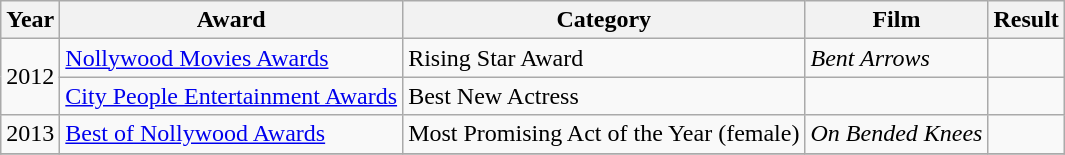<table class="wikitable plainrowheaders sortable">
<tr>
<th>Year</th>
<th>Award</th>
<th>Category</th>
<th>Film</th>
<th>Result</th>
</tr>
<tr>
<td rowspan="2">2012</td>
<td><a href='#'>Nollywood Movies Awards</a></td>
<td>Rising Star Award</td>
<td><em>Bent Arrows</em></td>
<td></td>
</tr>
<tr>
<td><a href='#'>City People Entertainment Awards</a></td>
<td>Best New Actress</td>
<td></td>
<td></td>
</tr>
<tr>
<td>2013</td>
<td><a href='#'>Best of Nollywood Awards</a></td>
<td>Most Promising Act of the Year (female)</td>
<td><em>On Bended Knees</em></td>
<td></td>
</tr>
<tr>
</tr>
</table>
